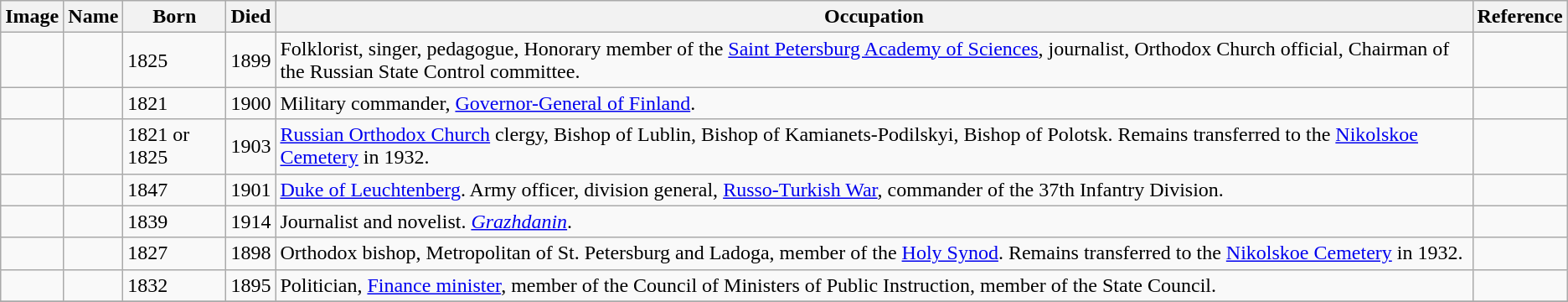<table class="wikitable sortable">
<tr>
<th class=unsortable>Image</th>
<th>Name</th>
<th>Born</th>
<th>Died</th>
<th class=unsortable>Occupation</th>
<th class=unsortable>Reference</th>
</tr>
<tr>
<td></td>
<td></td>
<td>1825</td>
<td>1899</td>
<td>Folklorist, singer, pedagogue, Honorary member of the <a href='#'>Saint Petersburg Academy of Sciences</a>, journalist, Orthodox Church official, Chairman of the Russian State Control committee.</td>
<td></td>
</tr>
<tr>
<td></td>
<td></td>
<td>1821</td>
<td>1900</td>
<td>Military commander, <a href='#'>Governor-General of Finland</a>.</td>
<td></td>
</tr>
<tr>
<td></td>
<td></td>
<td>1821 or 1825</td>
<td>1903</td>
<td><a href='#'>Russian Orthodox Church</a> clergy, Bishop of Lublin, Bishop of Kamianets-Podilskyi, Bishop of Polotsk. Remains transferred to the <a href='#'>Nikolskoe Cemetery</a> in 1932.</td>
<td></td>
</tr>
<tr>
<td></td>
<td></td>
<td>1847</td>
<td>1901</td>
<td><a href='#'>Duke of Leuchtenberg</a>. Army officer, division general, <a href='#'>Russo-Turkish War</a>, commander of the 37th Infantry Division.</td>
<td></td>
</tr>
<tr>
<td></td>
<td></td>
<td>1839</td>
<td>1914</td>
<td>Journalist and novelist. <em><a href='#'>Grazhdanin</a></em>.</td>
<td></td>
</tr>
<tr>
<td></td>
<td></td>
<td>1827</td>
<td>1898</td>
<td>Orthodox bishop, Metropolitan of St. Petersburg and Ladoga, member of the <a href='#'>Holy Synod</a>. Remains transferred to the <a href='#'>Nikolskoe Cemetery</a> in 1932.</td>
<td></td>
</tr>
<tr>
<td></td>
<td></td>
<td>1832</td>
<td>1895</td>
<td>Politician, <a href='#'>Finance minister</a>, member of the Council of Ministers of Public Instruction, member of the State Council.</td>
<td></td>
</tr>
<tr>
</tr>
</table>
